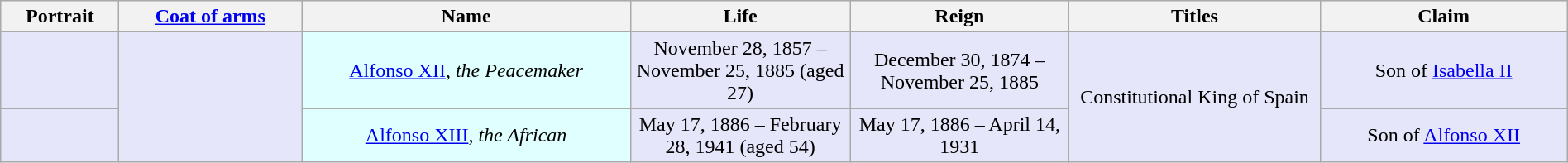<table style="text-align:center; background:#E6E6FA; width:100%" class="wikitable">
<tr>
<th>Portrait</th>
<th><a href='#'>Coat of arms</a></th>
<th width=21%>Name</th>
<th width=14%>Life</th>
<th width=14%>Reign</th>
<th width=16%>Titles</th>
<th>Claim</th>
</tr>
<tr>
<td></td>
<td rowspan="2"></td>
<td bgcolor=#E0FFFF><a href='#'>Alfonso XII</a>, <em>the Peacemaker</em><br></td>
<td>November 28, 1857 – November 25, 1885 (aged 27)</td>
<td>December 30, 1874 – November 25, 1885</td>
<td rowspan="2">Constitutional King of Spain</td>
<td>Son of <a href='#'>Isabella II</a></td>
</tr>
<tr>
<td></td>
<td bgcolor=#E0FFFF><a href='#'>Alfonso XIII</a>, <em>the African</em><br></td>
<td>May 17, 1886 – February 28, 1941 (aged 54)</td>
<td>May 17, 1886 – April 14, 1931</td>
<td>Son of <a href='#'>Alfonso XII</a></td>
</tr>
</table>
